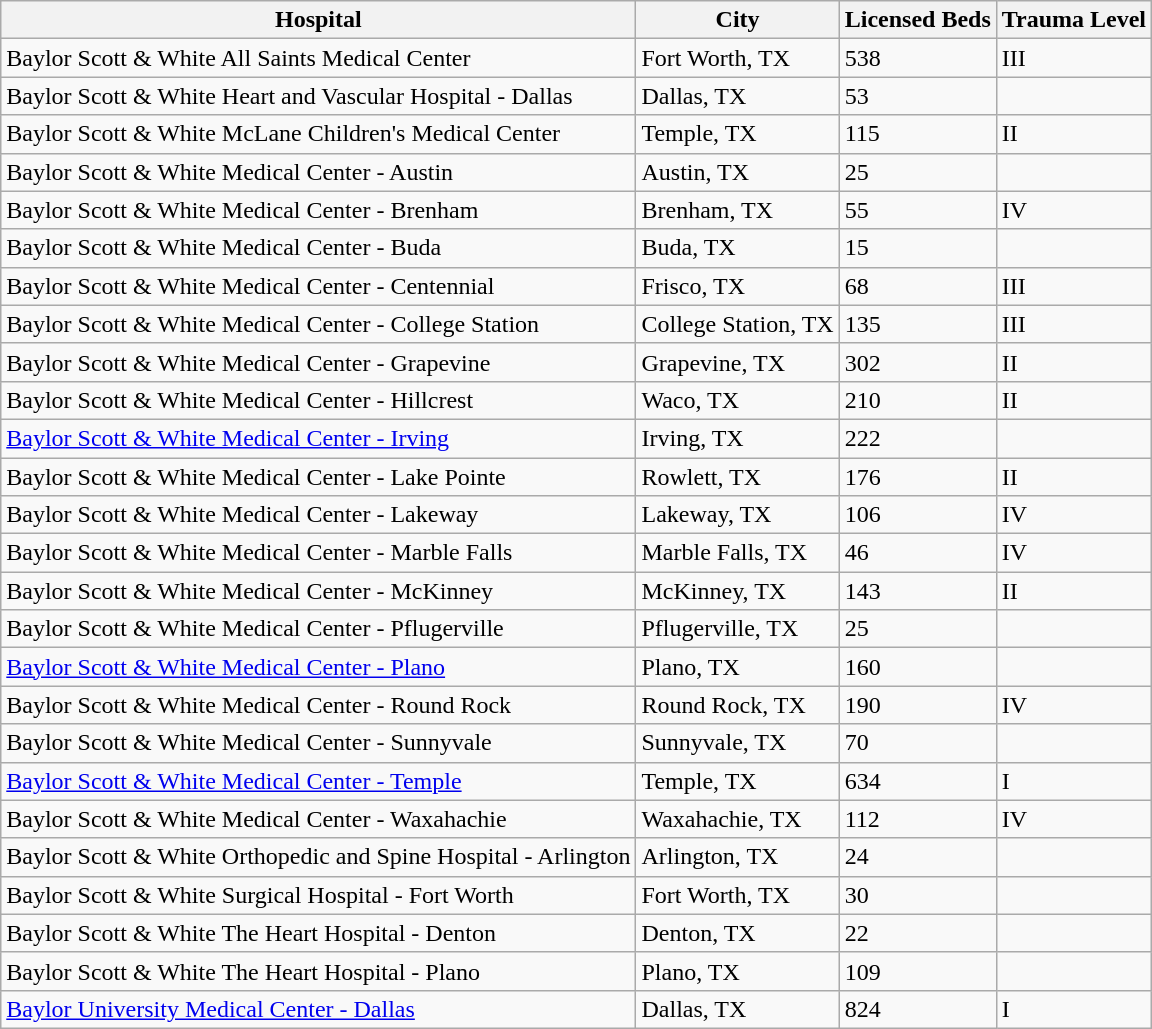<table class="wikitable sortable">
<tr>
<th>Hospital</th>
<th>City</th>
<th>Licensed Beds</th>
<th>Trauma Level</th>
</tr>
<tr>
<td>Baylor Scott & White All Saints Medical Center</td>
<td>Fort Worth, TX</td>
<td>538</td>
<td>III</td>
</tr>
<tr>
<td>Baylor Scott & White Heart and Vascular Hospital - Dallas</td>
<td>Dallas, TX</td>
<td>53</td>
<td></td>
</tr>
<tr>
<td>Baylor Scott & White McLane Children's Medical Center</td>
<td>Temple, TX</td>
<td>115</td>
<td>II</td>
</tr>
<tr>
<td>Baylor Scott & White Medical Center - Austin</td>
<td>Austin, TX</td>
<td>25</td>
<td></td>
</tr>
<tr>
<td>Baylor Scott & White Medical Center - Brenham</td>
<td>Brenham, TX</td>
<td>55</td>
<td>IV</td>
</tr>
<tr>
<td>Baylor Scott & White Medical Center - Buda</td>
<td>Buda, TX</td>
<td>15</td>
<td></td>
</tr>
<tr>
<td>Baylor Scott & White Medical Center - Centennial</td>
<td>Frisco, TX</td>
<td>68</td>
<td>III</td>
</tr>
<tr>
<td>Baylor Scott & White Medical Center - College Station</td>
<td>College Station, TX</td>
<td>135</td>
<td>III</td>
</tr>
<tr>
<td>Baylor Scott & White Medical Center - Grapevine</td>
<td>Grapevine, TX</td>
<td>302</td>
<td>II</td>
</tr>
<tr>
<td>Baylor Scott & White Medical Center - Hillcrest</td>
<td>Waco, TX</td>
<td>210</td>
<td>II</td>
</tr>
<tr>
<td><a href='#'>Baylor Scott & White Medical Center - Irving</a></td>
<td>Irving, TX</td>
<td>222</td>
<td></td>
</tr>
<tr>
<td>Baylor Scott & White Medical Center - Lake Pointe</td>
<td>Rowlett, TX</td>
<td>176</td>
<td>II</td>
</tr>
<tr>
<td>Baylor Scott & White Medical Center - Lakeway</td>
<td>Lakeway, TX</td>
<td>106</td>
<td>IV</td>
</tr>
<tr>
<td>Baylor Scott & White Medical Center - Marble Falls</td>
<td>Marble Falls, TX</td>
<td>46</td>
<td>IV</td>
</tr>
<tr>
<td>Baylor Scott & White Medical Center - McKinney</td>
<td>McKinney, TX</td>
<td>143</td>
<td>II</td>
</tr>
<tr>
<td>Baylor Scott & White Medical Center - Pflugerville</td>
<td>Pflugerville, TX</td>
<td>25</td>
<td></td>
</tr>
<tr>
<td><a href='#'>Baylor Scott & White Medical Center - Plano</a></td>
<td>Plano, TX</td>
<td>160</td>
<td></td>
</tr>
<tr>
<td>Baylor Scott & White Medical Center - Round Rock</td>
<td>Round Rock, TX</td>
<td>190</td>
<td>IV</td>
</tr>
<tr>
<td>Baylor Scott & White Medical Center - Sunnyvale</td>
<td>Sunnyvale, TX</td>
<td>70</td>
<td></td>
</tr>
<tr>
<td><a href='#'>Baylor Scott & White Medical Center - Temple</a></td>
<td>Temple, TX</td>
<td>634</td>
<td>I</td>
</tr>
<tr>
<td>Baylor Scott & White Medical Center - Waxahachie</td>
<td>Waxahachie, TX</td>
<td>112</td>
<td>IV</td>
</tr>
<tr>
<td>Baylor Scott & White Orthopedic and Spine Hospital - Arlington</td>
<td>Arlington, TX</td>
<td>24</td>
<td></td>
</tr>
<tr>
<td>Baylor Scott & White Surgical Hospital - Fort Worth</td>
<td>Fort Worth, TX</td>
<td>30</td>
<td></td>
</tr>
<tr>
<td>Baylor Scott & White The Heart Hospital - Denton</td>
<td>Denton, TX</td>
<td>22</td>
<td></td>
</tr>
<tr>
<td>Baylor Scott & White The Heart Hospital - Plano</td>
<td>Plano, TX</td>
<td>109</td>
<td></td>
</tr>
<tr>
<td><a href='#'> Baylor University Medical Center - Dallas</a></td>
<td>Dallas, TX</td>
<td>824</td>
<td>I</td>
</tr>
</table>
